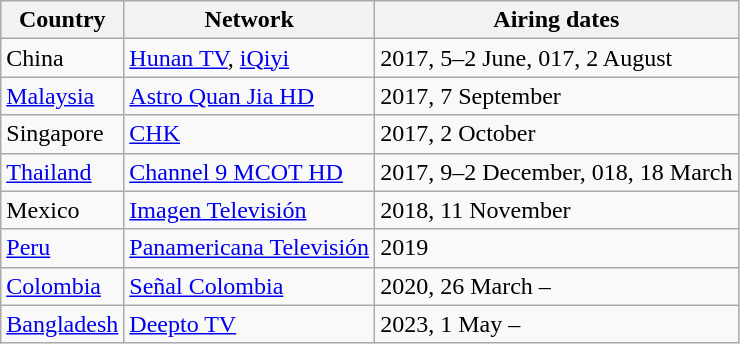<table class="wikitable">
<tr>
<th>Country</th>
<th>Network</th>
<th>Airing dates</th>
</tr>
<tr>
<td> China</td>
<td><a href='#'>Hunan TV</a>, <a href='#'>iQiyi</a></td>
<td>2017, 5–2 June, 017, 2 August</td>
</tr>
<tr>
<td> <a href='#'>Malaysia</a></td>
<td><a href='#'>Astro Quan Jia HD</a></td>
<td>2017, 7 September</td>
</tr>
<tr>
<td> Singapore</td>
<td><a href='#'>CHK</a></td>
<td>2017, 2 October</td>
</tr>
<tr>
<td> <a href='#'>Thailand</a></td>
<td><a href='#'>Channel 9 MCOT HD</a></td>
<td>2017, 9–2 December, 018, 18 March</td>
</tr>
<tr>
<td> Mexico</td>
<td><a href='#'>Imagen Televisión</a></td>
<td>2018, 11 November</td>
</tr>
<tr>
<td> <a href='#'>Peru</a></td>
<td><a href='#'>Panamericana Televisión</a></td>
<td>2019</td>
</tr>
<tr>
<td> <a href='#'>Colombia</a></td>
<td><a href='#'>Señal Colombia</a></td>
<td>2020, 26 March –</td>
</tr>
<tr>
<td> <a href='#'>Bangladesh</a></td>
<td><a href='#'>Deepto TV</a></td>
<td>2023, 1 May –</td>
</tr>
</table>
